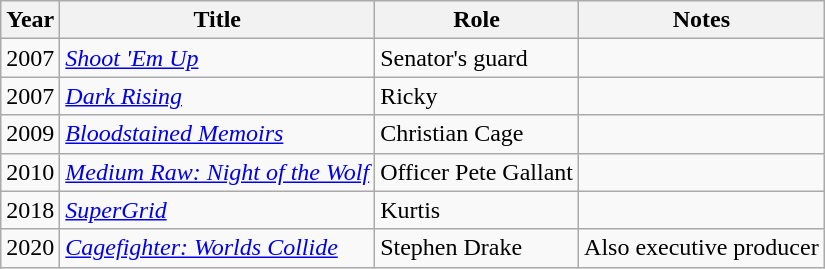<table class="wikitable sortable">
<tr>
<th>Year</th>
<th>Title</th>
<th>Role</th>
<th class="unsortable">Notes</th>
</tr>
<tr>
<td>2007</td>
<td><em><a href='#'>Shoot 'Em Up</a></em></td>
<td>Senator's guard</td>
<td></td>
</tr>
<tr>
<td>2007</td>
<td><em><a href='#'>Dark Rising</a></em></td>
<td>Ricky</td>
<td></td>
</tr>
<tr>
<td>2009</td>
<td><em><a href='#'>Bloodstained Memoirs</a></em></td>
<td>Christian Cage</td>
<td></td>
</tr>
<tr>
<td>2010</td>
<td><em><a href='#'>Medium Raw: Night of the Wolf</a></em></td>
<td>Officer Pete Gallant</td>
<td></td>
</tr>
<tr>
<td>2018</td>
<td><em><a href='#'>SuperGrid</a></em></td>
<td>Kurtis</td>
<td></td>
</tr>
<tr>
<td>2020</td>
<td><em><a href='#'>Cagefighter: Worlds Collide</a></em></td>
<td>Stephen Drake</td>
<td>Also executive producer</td>
</tr>
</table>
